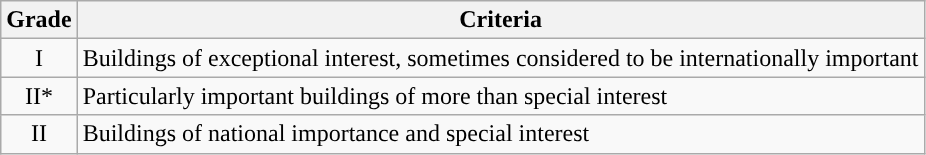<table class="wikitable">
<tr>
<th>Grade</th>
<th>Criteria</th>
</tr>
<tr>
<td align="center" >I</td>
<td>Buildings of exceptional interest, sometimes considered to be internationally important</td>
</tr>
<tr>
<td align="center" >II*</td>
<td>Particularly important buildings of more than special interest</td>
</tr>
<tr>
<td align="center" >II</td>
<td>Buildings of national importance and special interest</td>
</tr>
</table>
